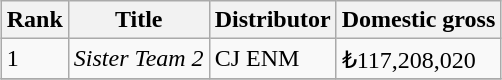<table class="wikitable sortable" style="margin:auto; margin:auto;">
<tr>
<th>Rank</th>
<th>Title</th>
<th>Distributor</th>
<th>Domestic gross</th>
</tr>
<tr>
<td>1</td>
<td><em>Sister Team 2</em></td>
<td>CJ ENM</td>
<td>₺117,208,020</td>
</tr>
<tr>
</tr>
</table>
